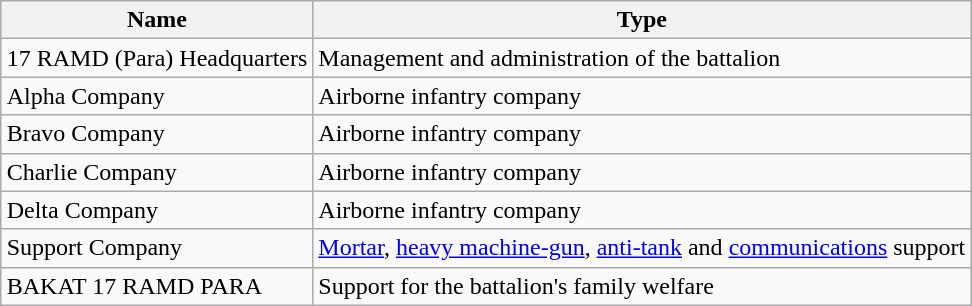<table class="wikitable" style="margin-left: auto; margin-right: auto; border: none;">
<tr>
<th>Name</th>
<th>Type</th>
</tr>
<tr>
<td>17 RAMD (Para) Headquarters</td>
<td>Management and administration of the battalion</td>
</tr>
<tr>
<td>Alpha Company</td>
<td>Airborne infantry company</td>
</tr>
<tr>
<td>Bravo Company</td>
<td>Airborne infantry company</td>
</tr>
<tr>
<td>Charlie Company</td>
<td>Airborne infantry company</td>
</tr>
<tr>
<td>Delta Company</td>
<td>Airborne infantry company</td>
</tr>
<tr>
<td>Support Company</td>
<td><a href='#'>Mortar</a>, <a href='#'>heavy machine-gun</a>, <a href='#'>anti-tank</a> and <a href='#'>communications</a> support</td>
</tr>
<tr>
<td>BAKAT 17 RAMD PARA</td>
<td>Support for the battalion's family welfare</td>
</tr>
</table>
